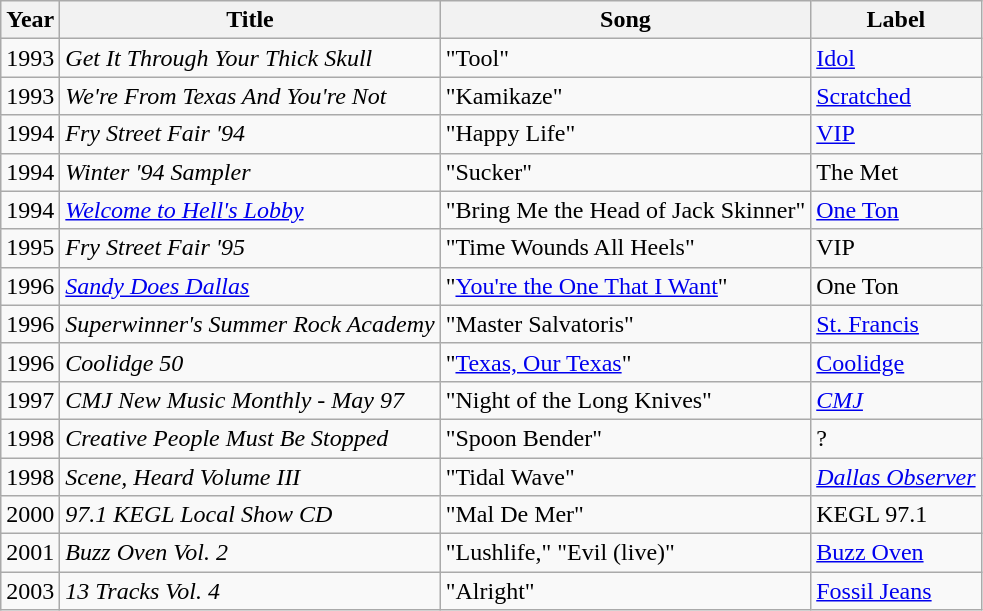<table class="wikitable">
<tr>
<th>Year</th>
<th>Title</th>
<th>Song</th>
<th>Label</th>
</tr>
<tr>
<td>1993</td>
<td><em>Get It Through Your Thick Skull</em></td>
<td>"Tool"</td>
<td><a href='#'>Idol</a></td>
</tr>
<tr>
<td>1993</td>
<td><em>We're From Texas And You're Not</em></td>
<td>"Kamikaze"</td>
<td><a href='#'>Scratched</a></td>
</tr>
<tr>
<td>1994</td>
<td><em>Fry Street Fair '94</em></td>
<td>"Happy Life"</td>
<td><a href='#'>VIP</a></td>
</tr>
<tr>
<td>1994</td>
<td><em>Winter '94 Sampler</em></td>
<td>"Sucker"</td>
<td>The Met</td>
</tr>
<tr>
<td>1994</td>
<td><em><a href='#'>Welcome to Hell's Lobby</a></em></td>
<td>"Bring Me the Head of Jack Skinner"</td>
<td><a href='#'>One Ton</a></td>
</tr>
<tr>
<td>1995</td>
<td><em>Fry Street Fair '95</em></td>
<td>"Time Wounds All Heels"</td>
<td>VIP</td>
</tr>
<tr>
<td>1996</td>
<td><em><a href='#'>Sandy Does Dallas</a></em></td>
<td>"<a href='#'>You're the One That I Want</a>"</td>
<td>One Ton</td>
</tr>
<tr>
<td>1996</td>
<td><em>Superwinner's Summer Rock Academy</em></td>
<td>"Master Salvatoris"</td>
<td><a href='#'>St. Francis</a></td>
</tr>
<tr>
<td>1996</td>
<td><em>Coolidge 50</em></td>
<td>"<a href='#'>Texas, Our Texas</a>"</td>
<td><a href='#'>Coolidge</a></td>
</tr>
<tr>
<td>1997</td>
<td><em>CMJ New Music Monthly - May 97</em></td>
<td>"Night of the Long Knives"</td>
<td><em><a href='#'>CMJ</a></em></td>
</tr>
<tr>
<td>1998</td>
<td><em>Creative People Must Be Stopped</em></td>
<td>"Spoon Bender"</td>
<td>?</td>
</tr>
<tr>
<td>1998</td>
<td><em>Scene, Heard Volume III</em></td>
<td>"Tidal Wave"</td>
<td><em><a href='#'>Dallas Observer</a></em></td>
</tr>
<tr>
<td>2000</td>
<td><em>97.1 KEGL Local Show CD</em></td>
<td>"Mal De Mer"</td>
<td>KEGL 97.1</td>
</tr>
<tr>
<td>2001</td>
<td><em>Buzz Oven Vol. 2</em></td>
<td>"Lushlife," "Evil (live)"</td>
<td><a href='#'>Buzz Oven</a></td>
</tr>
<tr>
<td>2003</td>
<td><em>13 Tracks Vol. 4</em></td>
<td>"Alright"</td>
<td><a href='#'>Fossil Jeans</a></td>
</tr>
</table>
